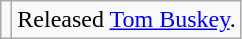<table class="wikitable">
<tr>
<td></td>
<td>Released <a href='#'>Tom Buskey</a>.</td>
</tr>
</table>
